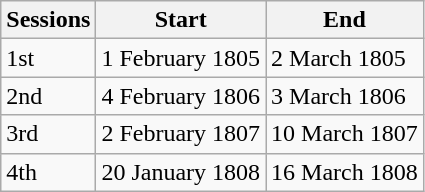<table class="wikitable">
<tr>
<th>Sessions</th>
<th>Start</th>
<th>End</th>
</tr>
<tr>
<td>1st</td>
<td>1 February 1805</td>
<td>2 March 1805</td>
</tr>
<tr>
<td>2nd</td>
<td>4 February 1806</td>
<td>3 March 1806</td>
</tr>
<tr>
<td>3rd</td>
<td>2 February 1807</td>
<td>10 March 1807</td>
</tr>
<tr>
<td>4th</td>
<td>20 January 1808</td>
<td>16 March 1808</td>
</tr>
</table>
